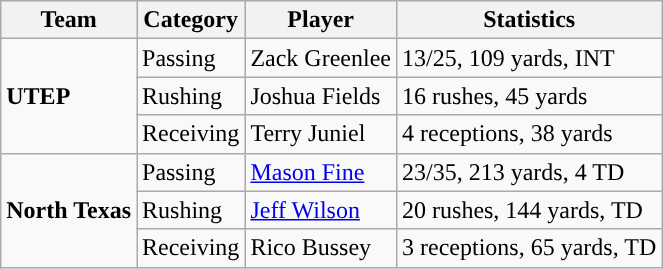<table class="wikitable" style="float: left;">
<tr>
<th>Team</th>
<th>Category</th>
<th>Player</th>
<th>Statistics</th>
</tr>
<tr>
<td rowspan=3><strong>UTEP</strong></td>
<td>Passing</td>
<td>Zack Greenlee</td>
<td>13/25, 109 yards, INT</td>
</tr>
<tr>
<td>Rushing</td>
<td>Joshua Fields</td>
<td>16 rushes, 45 yards</td>
</tr>
<tr>
<td>Receiving</td>
<td>Terry Juniel</td>
<td>4 receptions, 38 yards</td>
</tr>
<tr>
<td rowspan=3><strong>North Texas</strong></td>
<td>Passing</td>
<td><a href='#'>Mason Fine</a></td>
<td>23/35, 213 yards, 4 TD</td>
</tr>
<tr>
<td>Rushing</td>
<td><a href='#'>Jeff Wilson</a></td>
<td>20 rushes, 144 yards, TD</td>
</tr>
<tr>
<td>Receiving</td>
<td>Rico Bussey</td>
<td>3 receptions, 65 yards, TD</td>
</tr>
</table>
